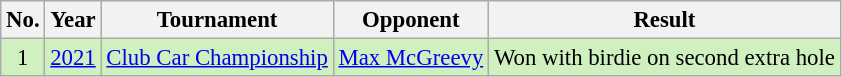<table class="wikitable" style="font-size:95%;">
<tr>
<th>No.</th>
<th>Year</th>
<th>Tournament</th>
<th>Opponent</th>
<th>Result</th>
</tr>
<tr style="background:#D0F0C0;">
<td align=center>1</td>
<td><a href='#'>2021</a></td>
<td><a href='#'>Club Car Championship</a></td>
<td> <a href='#'>Max McGreevy</a></td>
<td>Won with birdie on second extra hole</td>
</tr>
</table>
